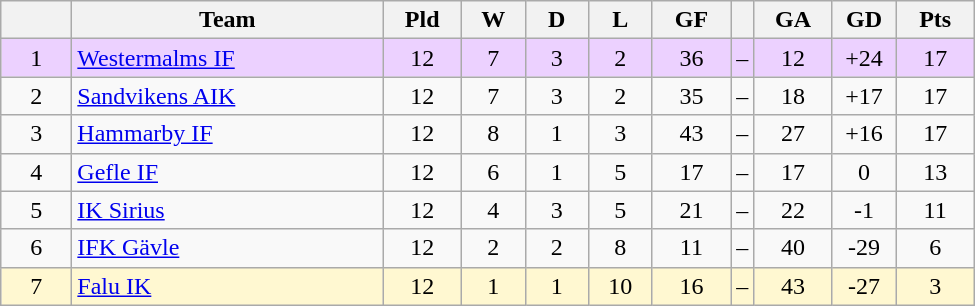<table class="wikitable" style="text-align: center;">
<tr>
<th style="width: 40px;"></th>
<th style="width: 200px;">Team</th>
<th style="width: 45px;">Pld</th>
<th style="width: 35px;">W</th>
<th style="width: 35px;">D</th>
<th style="width: 35px;">L</th>
<th style="width: 45px;">GF</th>
<th></th>
<th style="width: 45px;">GA</th>
<th style="width: 35px;">GD</th>
<th style="width: 45px;">Pts</th>
</tr>
<tr style="background: #ecd1ff">
<td>1</td>
<td style="text-align: left;"><a href='#'>Westermalms IF</a></td>
<td>12</td>
<td>7</td>
<td>3</td>
<td>2</td>
<td>36</td>
<td>–</td>
<td>12</td>
<td>+24</td>
<td>17</td>
</tr>
<tr>
<td>2</td>
<td style="text-align: left;"><a href='#'>Sandvikens AIK</a></td>
<td>12</td>
<td>7</td>
<td>3</td>
<td>2</td>
<td>35</td>
<td>–</td>
<td>18</td>
<td>+17</td>
<td>17</td>
</tr>
<tr>
<td>3</td>
<td style="text-align: left;"><a href='#'>Hammarby IF</a></td>
<td>12</td>
<td>8</td>
<td>1</td>
<td>3</td>
<td>43</td>
<td>–</td>
<td>27</td>
<td>+16</td>
<td>17</td>
</tr>
<tr>
<td>4</td>
<td style="text-align: left;"><a href='#'>Gefle IF</a></td>
<td>12</td>
<td>6</td>
<td>1</td>
<td>5</td>
<td>17</td>
<td>–</td>
<td>17</td>
<td>0</td>
<td>13</td>
</tr>
<tr>
<td>5</td>
<td style="text-align: left;"><a href='#'>IK Sirius</a></td>
<td>12</td>
<td>4</td>
<td>3</td>
<td>5</td>
<td>21</td>
<td>–</td>
<td>22</td>
<td>-1</td>
<td>11</td>
</tr>
<tr>
<td>6</td>
<td style="text-align: left;"><a href='#'>IFK Gävle</a></td>
<td>12</td>
<td>2</td>
<td>2</td>
<td>8</td>
<td>11</td>
<td>–</td>
<td>40</td>
<td>-29</td>
<td>6</td>
</tr>
<tr style="background: #fff8d1">
<td>7</td>
<td style="text-align: left;"><a href='#'>Falu IK</a></td>
<td>12</td>
<td>1</td>
<td>1</td>
<td>10</td>
<td>16</td>
<td>–</td>
<td>43</td>
<td>-27</td>
<td>3</td>
</tr>
</table>
